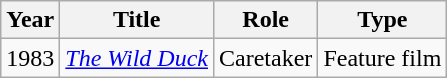<table class="wikitable">
<tr>
<th>Year</th>
<th>Title</th>
<th>Role</th>
<th>Type</th>
</tr>
<tr>
<td>1983</td>
<td><em><a href='#'>The Wild Duck</a></em></td>
<td>Caretaker</td>
<td>Feature film</td>
</tr>
</table>
